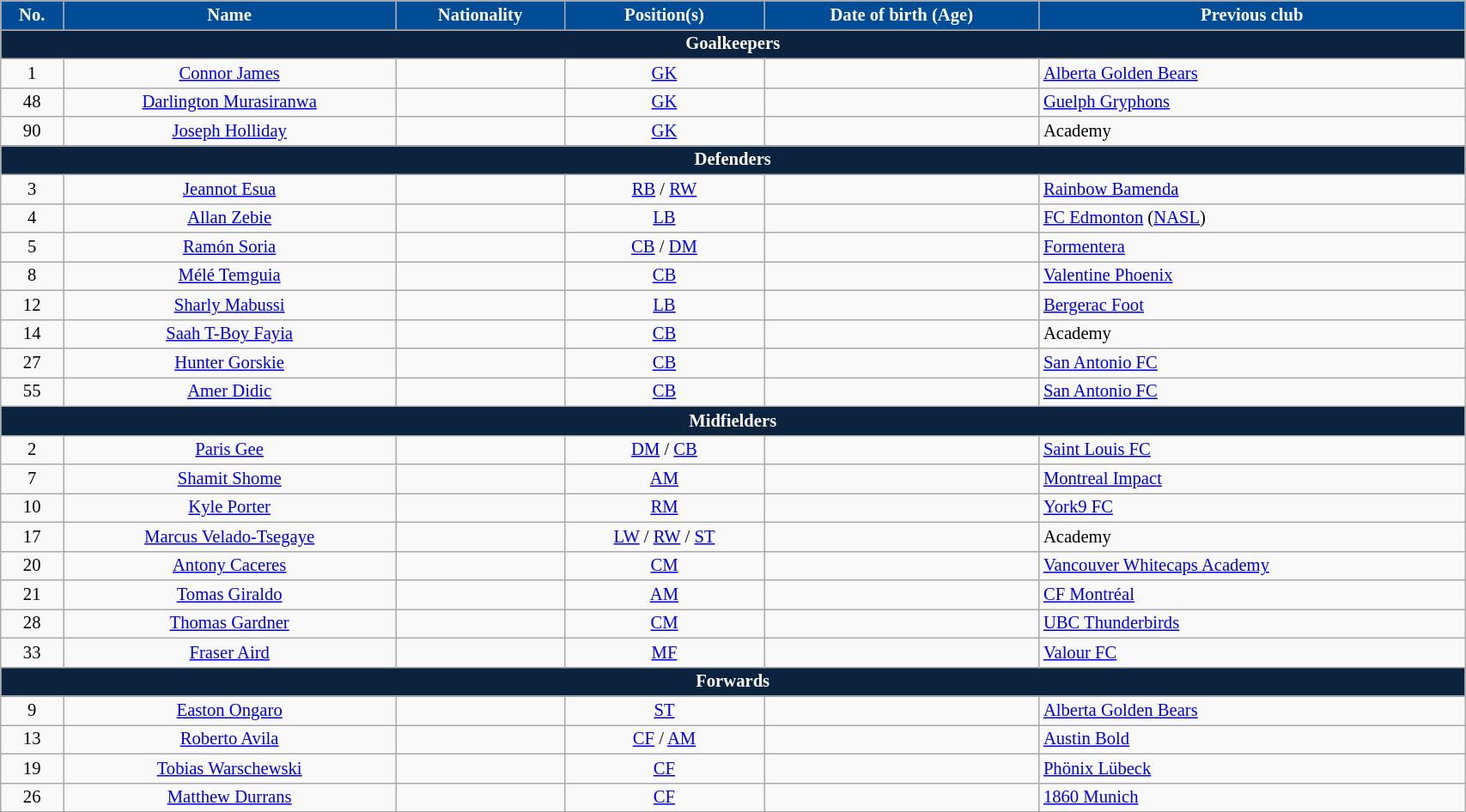<table class="wikitable" style="text-align:center; font-size:86%; width:90%;">
<tr>
<th style="background:#004c97; color:white; text-align:center;">No.</th>
<th style="background:#004c97; color:white; text-align:center;">Name</th>
<th style="background:#004c97; color:white; text-align:center;">Nationality</th>
<th style="background:#004c97; color:white; text-align:center;">Position(s)</th>
<th style="background:#004c97; color:white; text-align:center;">Date of birth (Age)</th>
<th style="background:#004c97; color:white; text-align:center;">Previous club</th>
</tr>
<tr>
<th colspan="7" style="background:#0c2340; color:white; text-align:center;">Goalkeepers</th>
</tr>
<tr>
<td>1</td>
<td><a href='#'>Connor James</a></td>
<td></td>
<td><a href='#'>GK</a></td>
<td></td>
<td align="left"> <a href='#'>Alberta Golden Bears</a></td>
</tr>
<tr>
<td>48</td>
<td><a href='#'>Darlington Murasiranwa</a></td>
<td></td>
<td><a href='#'>GK</a></td>
<td></td>
<td align="left"> <a href='#'>Guelph Gryphons</a></td>
</tr>
<tr>
<td>90</td>
<td><a href='#'>Joseph Holliday</a></td>
<td></td>
<td><a href='#'>GK</a></td>
<td></td>
<td align="left">Academy</td>
</tr>
<tr>
<th colspan="7" style="background:#0c2340; color:white; text-align:center;">Defenders</th>
</tr>
<tr>
<td>3</td>
<td><a href='#'>Jeannot Esua</a></td>
<td></td>
<td><a href='#'>RB</a> / <a href='#'>RW</a></td>
<td></td>
<td align="left"> <a href='#'>Rainbow Bamenda</a></td>
</tr>
<tr>
<td>4</td>
<td><a href='#'>Allan Zebie</a></td>
<td></td>
<td><a href='#'>LB</a></td>
<td></td>
<td align="left"> <a href='#'>FC Edmonton</a> (<a href='#'>NASL</a>)</td>
</tr>
<tr>
<td>5</td>
<td><a href='#'>Ramón Soria</a></td>
<td></td>
<td><a href='#'>CB</a> / <a href='#'>DM</a></td>
<td></td>
<td align="left"> <a href='#'>Formentera</a></td>
</tr>
<tr>
<td>8</td>
<td><a href='#'>Mélé Temguia</a></td>
<td></td>
<td><a href='#'>CB</a></td>
<td></td>
<td align="left"> <a href='#'>Valentine Phoenix</a></td>
</tr>
<tr>
<td>12</td>
<td><a href='#'>Sharly Mabussi</a></td>
<td></td>
<td><a href='#'>LB</a></td>
<td></td>
<td align="left"> <a href='#'>Bergerac Foot</a></td>
</tr>
<tr>
<td>14</td>
<td><a href='#'>Saah T-Boy Fayia</a></td>
<td></td>
<td><a href='#'>CB</a></td>
<td></td>
<td align="left">Academy</td>
</tr>
<tr>
<td>27</td>
<td><a href='#'>Hunter Gorskie</a></td>
<td></td>
<td><a href='#'>CB</a></td>
<td></td>
<td align="left"> <a href='#'>San Antonio FC</a></td>
</tr>
<tr>
<td>55</td>
<td><a href='#'>Amer Didic</a></td>
<td></td>
<td><a href='#'>CB</a></td>
<td></td>
<td align="left"> <a href='#'>San Antonio FC</a></td>
</tr>
<tr>
<th colspan="7" style="background:#0c2340; color:white; text-align:center;">Midfielders</th>
</tr>
<tr>
<td>2</td>
<td><a href='#'>Paris Gee</a></td>
<td></td>
<td><a href='#'>DM</a> / <a href='#'>CB</a></td>
<td></td>
<td align="left"> <a href='#'>Saint Louis FC</a></td>
</tr>
<tr>
<td>7</td>
<td><a href='#'>Shamit Shome</a></td>
<td></td>
<td><a href='#'>AM</a></td>
<td></td>
<td align="left"> <a href='#'>Montreal Impact</a></td>
</tr>
<tr>
<td>10</td>
<td><a href='#'>Kyle Porter</a></td>
<td></td>
<td><a href='#'>RM</a></td>
<td></td>
<td align="left"> <a href='#'>York9 FC</a></td>
</tr>
<tr>
<td>17</td>
<td><a href='#'>Marcus Velado-Tsegaye</a></td>
<td></td>
<td><a href='#'>LW</a> / <a href='#'>RW</a> / <a href='#'>ST</a></td>
<td></td>
<td align="left">Academy</td>
</tr>
<tr>
<td>20</td>
<td><a href='#'>Antony Caceres</a></td>
<td></td>
<td><a href='#'>CM</a></td>
<td></td>
<td align="left"> <a href='#'>Vancouver Whitecaps Academy</a></td>
</tr>
<tr>
<td>21</td>
<td><a href='#'>Tomas Giraldo</a></td>
<td></td>
<td><a href='#'>AM</a></td>
<td></td>
<td align="left"> <a href='#'>CF Montréal</a></td>
</tr>
<tr>
<td>28</td>
<td><a href='#'>Thomas Gardner</a></td>
<td></td>
<td><a href='#'>CM</a></td>
<td></td>
<td align="left"> <a href='#'>UBC Thunderbirds</a></td>
</tr>
<tr>
<td>33</td>
<td><a href='#'>Fraser Aird</a></td>
<td></td>
<td><a href='#'>MF</a></td>
<td></td>
<td align="left"> <a href='#'>Valour FC</a></td>
</tr>
<tr>
<th colspan="7" style="background:#0c2340; color:white; text-align:center;">Forwards</th>
</tr>
<tr>
<td>9</td>
<td><a href='#'>Easton Ongaro</a></td>
<td></td>
<td><a href='#'>ST</a></td>
<td></td>
<td align="left"> <a href='#'>Alberta Golden Bears</a></td>
</tr>
<tr>
<td>13</td>
<td><a href='#'>Roberto Avila</a></td>
<td></td>
<td><a href='#'>CF</a> / <a href='#'>AM</a></td>
<td></td>
<td align="left"> <a href='#'>Austin Bold</a></td>
</tr>
<tr>
<td>19</td>
<td><a href='#'>Tobias Warschewski</a></td>
<td></td>
<td><a href='#'>CF</a></td>
<td></td>
<td align="left"> <a href='#'>Phönix Lübeck</a></td>
</tr>
<tr>
<td>26</td>
<td><a href='#'>Matthew Durrans</a></td>
<td></td>
<td><a href='#'>CF</a></td>
<td></td>
<td align="left"> <a href='#'>1860 Munich</a></td>
</tr>
<tr>
</tr>
</table>
